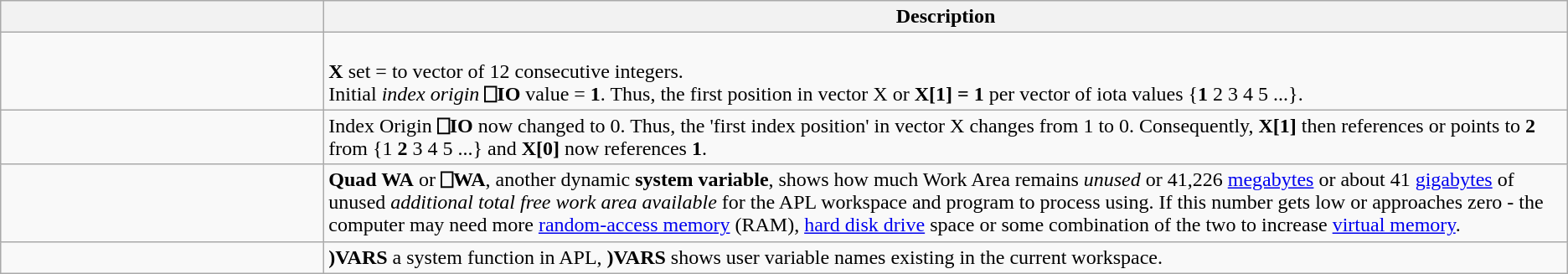<table class="wikitable">
<tr>
<th></th>
<th>Description</th>
</tr>
<tr>
<td class="Unicode" style="text-align:left; width:250px;"><br></td>
<td class="Unicode" style="text-align:left;"><br><strong>X</strong> set = to vector of 12 consecutive integers.<br>Initial <em>index origin</em> <strong>⎕IO</strong> value = <strong>1</strong>. Thus, the first position in vector X or <strong>X[1] = 1</strong> per vector of iota values {<strong>1</strong> 2 3 4 5 ...}.</td>
</tr>
<tr>
<td class="Unicode" style="text-align:left;"><br></td>
<td class="Unicode" style="text-align:left;">Index Origin <strong>⎕IO</strong> now changed to 0. Thus, the 'first index position' in vector X changes from 1 to 0. Consequently, <strong>X[1]</strong> then references or points to <strong>2</strong> from {1 <strong>2</strong> 3 4 5 ...} and <strong>X[0]</strong> now references <strong>1</strong>.</td>
</tr>
<tr>
<td class="Unicode" style="text-align:left;"><br></td>
<td class="Unicode" style="text-align:left;"><strong>Quad WA</strong> or <strong>⎕WA</strong>, another dynamic <strong>system variable</strong>, shows how much Work Area remains <em>unused</em> or 41,226 <a href='#'>megabytes</a> or about 41 <a href='#'>gigabytes</a> of unused <em>additional total free work area available</em> for the APL workspace and program to process using. If this number gets low or approaches zero - the computer may need more <a href='#'>random-access memory</a> (RAM), <a href='#'>hard disk drive</a> space or some combination of the two to increase <a href='#'>virtual memory</a>.</td>
</tr>
<tr>
<td class="Unicode" style="text-align:left;"><br></td>
<td class="Unicode" style="text-align:left;"><strong>)VARS</strong> a system function in APL, <strong>)VARS</strong> shows user variable names existing in the current workspace.</td>
</tr>
</table>
